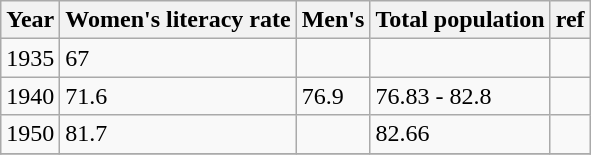<table class="wikitable sortable">
<tr>
<th>Year</th>
<th>Women's literacy rate</th>
<th>Men's</th>
<th>Total population</th>
<th>ref</th>
</tr>
<tr>
<td>1935</td>
<td>67</td>
<td></td>
<td></td>
<td></td>
</tr>
<tr>
<td>1940</td>
<td>71.6</td>
<td>76.9</td>
<td>76.83 - 82.8</td>
<td></td>
</tr>
<tr>
<td>1950</td>
<td>81.7</td>
<td></td>
<td>82.66</td>
<td></td>
</tr>
<tr>
</tr>
</table>
